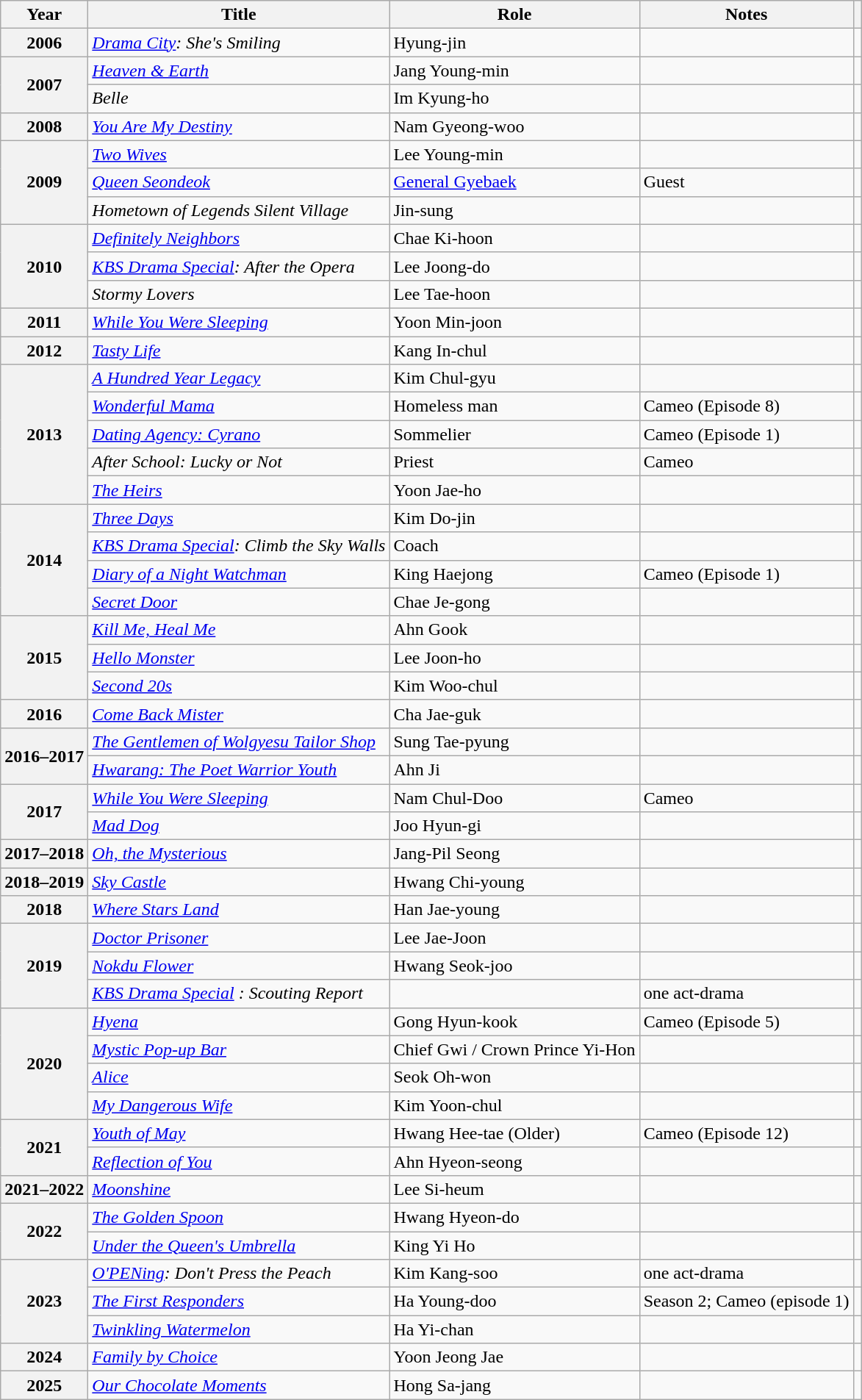<table class="wikitable plainrowheaders">
<tr>
<th scope="col">Year</th>
<th scope="col">Title</th>
<th scope="col">Role</th>
<th scope="col">Notes</th>
<th scope="col" class="unsortable"></th>
</tr>
<tr>
<th scope="row">2006</th>
<td><em><a href='#'>Drama City</a>: She's Smiling</em> </td>
<td>Hyung-jin</td>
<td></td>
<td style="text-align:center"></td>
</tr>
<tr>
<th scope="row"  rowspan="2">2007</th>
<td><em><a href='#'>Heaven & Earth</a></em></td>
<td>Jang Young-min</td>
<td></td>
<td style="text-align:center"></td>
</tr>
<tr>
<td><em>Belle</em></td>
<td>Im Kyung-ho</td>
<td></td>
<td style="text-align:center"></td>
</tr>
<tr>
<th scope="row">2008</th>
<td><em><a href='#'>You Are My Destiny</a></em></td>
<td>Nam Gyeong-woo</td>
<td></td>
<td style="text-align:center"></td>
</tr>
<tr>
<th scope="row" rowspan="3">2009</th>
<td><em><a href='#'>Two Wives</a></em></td>
<td>Lee Young-min</td>
<td></td>
<td style="text-align:center"></td>
</tr>
<tr>
<td><em><a href='#'>Queen Seondeok</a></em></td>
<td><a href='#'>General Gyebaek</a></td>
<td>Guest</td>
<td style="text-align:center"></td>
</tr>
<tr>
<td><em>Hometown of Legends Silent Village</em> </td>
<td>Jin-sung</td>
<td></td>
<td style="text-align:center"></td>
</tr>
<tr>
<th scope="row" rowspan="3">2010</th>
<td><em><a href='#'>Definitely Neighbors</a></em></td>
<td>Chae Ki-hoon</td>
<td></td>
<td style="text-align:center"></td>
</tr>
<tr>
<td><em><a href='#'>KBS Drama Special</a>: After the Opera</em> </td>
<td>Lee Joong-do</td>
<td></td>
<td style="text-align:center"></td>
</tr>
<tr>
<td><em>Stormy Lovers</em></td>
<td>Lee Tae-hoon</td>
<td></td>
<td style="text-align:center"></td>
</tr>
<tr>
<th scope="row">2011</th>
<td><em><a href='#'>While You Were Sleeping</a></em></td>
<td>Yoon Min-joon</td>
<td></td>
<td style="text-align:center"></td>
</tr>
<tr>
<th scope="row">2012</th>
<td><em><a href='#'>Tasty Life</a></em></td>
<td>Kang In-chul</td>
<td></td>
<td style="text-align:center"></td>
</tr>
<tr>
<th scope="row" rowspan="5">2013</th>
<td><em><a href='#'>A Hundred Year Legacy</a></em></td>
<td>Kim Chul-gyu</td>
<td></td>
<td style="text-align:center"></td>
</tr>
<tr>
<td><em><a href='#'>Wonderful Mama</a></em></td>
<td>Homeless man</td>
<td>Cameo (Episode 8)</td>
<td style="text-align:center"></td>
</tr>
<tr>
<td><em><a href='#'>Dating Agency: Cyrano</a></em></td>
<td>Sommelier</td>
<td>Cameo (Episode 1)</td>
<td style="text-align:center"></td>
</tr>
<tr>
<td><em>After School: Lucky or Not</em></td>
<td>Priest</td>
<td>Cameo</td>
<td style="text-align:center"></td>
</tr>
<tr>
<td><em><a href='#'>The Heirs</a></em></td>
<td>Yoon Jae-ho</td>
<td></td>
<td style="text-align:center"></td>
</tr>
<tr>
<th scope="row" rowspan="4">2014</th>
<td><em><a href='#'>Three Days</a></em></td>
<td>Kim Do-jin</td>
<td></td>
<td style="text-align:center"></td>
</tr>
<tr>
<td><em><a href='#'>KBS Drama Special</a>: Climb the Sky Walls</em></td>
<td>Coach</td>
<td></td>
<td style="text-align:center"></td>
</tr>
<tr>
<td><em><a href='#'>Diary of a Night Watchman</a></em></td>
<td>King Haejong</td>
<td>Cameo (Episode 1)</td>
<td style="text-align:center"></td>
</tr>
<tr>
<td><em><a href='#'>Secret Door</a></em></td>
<td>Chae Je-gong</td>
<td></td>
<td style="text-align:center"></td>
</tr>
<tr>
<th scope="row"rowspan="3">2015</th>
<td><em><a href='#'>Kill Me, Heal Me</a></em></td>
<td>Ahn Gook</td>
<td></td>
<td style="text-align:center"></td>
</tr>
<tr>
<td><em><a href='#'>Hello Monster</a></em></td>
<td>Lee Joon-ho</td>
<td></td>
<td style="text-align:center"></td>
</tr>
<tr>
<td><em><a href='#'>Second 20s</a></em></td>
<td>Kim Woo-chul</td>
<td></td>
<td style="text-align:center"></td>
</tr>
<tr>
<th scope="row">2016</th>
<td><em><a href='#'>Come Back Mister</a></em></td>
<td>Cha Jae-guk</td>
<td></td>
<td style="text-align:center"></td>
</tr>
<tr>
<th scope="row" rowspan="2">2016–2017</th>
<td><em><a href='#'>The Gentlemen of Wolgyesu Tailor Shop</a></em></td>
<td>Sung Tae-pyung</td>
<td></td>
<td style="text-align:center"></td>
</tr>
<tr>
<td><em><a href='#'>Hwarang: The Poet Warrior Youth</a></em></td>
<td>Ahn Ji</td>
<td></td>
<td style="text-align:center"></td>
</tr>
<tr>
<th scope="row" rowspan="2">2017</th>
<td><em><a href='#'>While You Were Sleeping</a></em></td>
<td>Nam Chul-Doo</td>
<td>Cameo</td>
<td style="text-align:center"></td>
</tr>
<tr>
<td><em><a href='#'>Mad Dog</a></em></td>
<td>Joo Hyun-gi</td>
<td></td>
<td style="text-align:center"></td>
</tr>
<tr>
<th scope="row">2017–2018</th>
<td><em><a href='#'>Oh, the Mysterious</a></em></td>
<td>Jang-Pil Seong</td>
<td></td>
<td style="text-align:center"></td>
</tr>
<tr>
<th scope="row">2018–2019</th>
<td><em><a href='#'>Sky Castle</a></em></td>
<td>Hwang Chi-young</td>
<td></td>
<td style="text-align:center"></td>
</tr>
<tr>
<th scope="row">2018</th>
<td><em><a href='#'>Where Stars Land</a></em></td>
<td>Han Jae-young</td>
<td></td>
<td style="text-align:center"></td>
</tr>
<tr>
<th scope="row" rowspan="3">2019</th>
<td><em><a href='#'>Doctor Prisoner</a></em></td>
<td>Lee Jae-Joon</td>
<td></td>
<td style="text-align:center"></td>
</tr>
<tr>
<td><em><a href='#'>Nokdu Flower</a></em></td>
<td>Hwang Seok-joo</td>
<td></td>
<td style="text-align:center"></td>
</tr>
<tr>
<td><em><a href='#'>KBS Drama Special</a> : Scouting Report</em></td>
<td></td>
<td>one act-drama</td>
<td style="text-align:center"></td>
</tr>
<tr>
<th scope="row" rowspan="4">2020</th>
<td><em><a href='#'>Hyena</a></em></td>
<td>Gong Hyun-kook</td>
<td>Cameo (Episode 5)</td>
<td style="text-align:center"></td>
</tr>
<tr>
<td><em><a href='#'>Mystic Pop-up Bar</a></em></td>
<td>Chief Gwi / Crown Prince Yi-Hon</td>
<td></td>
<td style="text-align:center"></td>
</tr>
<tr>
<td><em><a href='#'>Alice</a></em></td>
<td>Seok Oh-won</td>
<td></td>
<td style="text-align:center"></td>
</tr>
<tr>
<td><em><a href='#'>My Dangerous Wife</a></em></td>
<td>Kim Yoon-chul</td>
<td></td>
<td style="text-align:center"></td>
</tr>
<tr>
<th scope="row" rowspan="2">2021</th>
<td><em><a href='#'>Youth of May</a></em></td>
<td>Hwang Hee-tae (Older)</td>
<td>Cameo (Episode 12)</td>
<td style="text-align:center"></td>
</tr>
<tr>
<td><em><a href='#'>Reflection of You</a></em></td>
<td>Ahn Hyeon-seong</td>
<td></td>
<td style="text-align:center"></td>
</tr>
<tr>
<th scope="row">2021–2022</th>
<td><em><a href='#'>Moonshine</a></em></td>
<td>Lee Si-heum</td>
<td></td>
<td style="text-align:center"></td>
</tr>
<tr>
<th scope="row" rowspan="2">2022</th>
<td><em><a href='#'>The Golden Spoon</a></em></td>
<td>Hwang Hyeon-do</td>
<td></td>
<td style="text-align:center"></td>
</tr>
<tr>
<td><em><a href='#'>Under the Queen's Umbrella</a></em></td>
<td>King Yi Ho</td>
<td></td>
<td style="text-align:center"></td>
</tr>
<tr>
<th scope="row" rowspan="3">2023</th>
<td><em><a href='#'>O'PENing</a>: Don't Press the Peach</em></td>
<td>Kim Kang-soo</td>
<td>one act-drama</td>
<td style="text-align:center"></td>
</tr>
<tr>
<td><em><a href='#'>The First Responders</a></em></td>
<td>Ha Young-doo</td>
<td>Season 2; Cameo (episode 1)</td>
<td style="text-align:center"></td>
</tr>
<tr>
<td><em><a href='#'>Twinkling Watermelon</a></em></td>
<td>Ha Yi-chan</td>
<td></td>
<td style="text-align:center"></td>
</tr>
<tr>
<th scope="row">2024</th>
<td><em><a href='#'>Family by Choice</a></em></td>
<td>Yoon Jeong Jae</td>
<td></td>
<td style="text-align:center"></td>
</tr>
<tr>
<th scope="row">2025</th>
<td><em><a href='#'>Our Chocolate Moments</a></em></td>
<td>Hong Sa-jang</td>
<td></td>
<td style="text-align:center"></td>
</tr>
</table>
